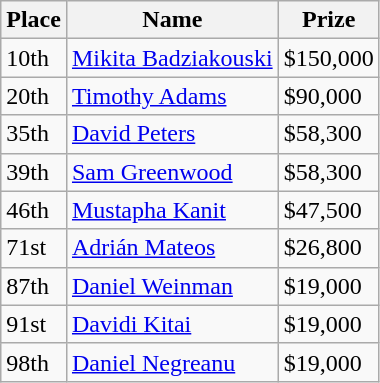<table class="wikitable">
<tr>
<th bgcolor="#FFEBAD">Place</th>
<th bgcolor="#FFEBAD">Name</th>
<th bgcolor="#FFEBAD">Prize</th>
</tr>
<tr>
<td>10th</td>
<td> <a href='#'>Mikita Badziakouski</a></td>
<td>$150,000</td>
</tr>
<tr>
<td>20th</td>
<td> <a href='#'>Timothy Adams</a></td>
<td>$90,000</td>
</tr>
<tr>
<td>35th</td>
<td> <a href='#'>David Peters</a></td>
<td>$58,300</td>
</tr>
<tr>
<td>39th</td>
<td> <a href='#'>Sam Greenwood</a></td>
<td>$58,300</td>
</tr>
<tr>
<td>46th</td>
<td> <a href='#'>Mustapha Kanit</a></td>
<td>$47,500</td>
</tr>
<tr>
<td>71st</td>
<td> <a href='#'>Adrián Mateos</a></td>
<td>$26,800</td>
</tr>
<tr>
<td>87th</td>
<td> <a href='#'>Daniel Weinman</a></td>
<td>$19,000</td>
</tr>
<tr>
<td>91st</td>
<td> <a href='#'>Davidi Kitai</a></td>
<td>$19,000</td>
</tr>
<tr>
<td>98th</td>
<td> <a href='#'>Daniel Negreanu</a></td>
<td>$19,000</td>
</tr>
</table>
